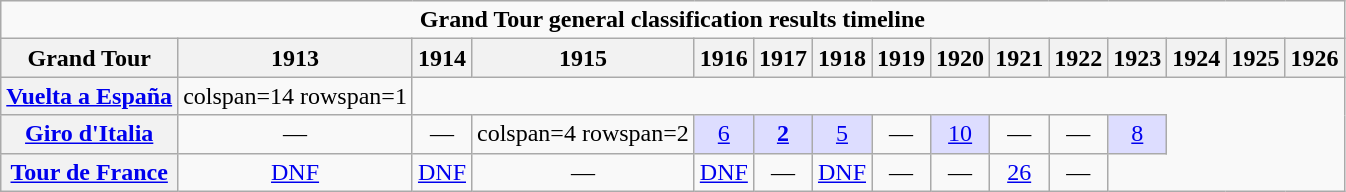<table class="wikitable plainrowheaders">
<tr>
<td colspan=18 align="center"><strong>Grand Tour general classification results timeline</strong></td>
</tr>
<tr>
<th scope="col">Grand Tour</th>
<th scope="col">1913</th>
<th scope="col">1914</th>
<th scope="col">1915</th>
<th scope="col">1916</th>
<th scope="col">1917</th>
<th scope="col">1918</th>
<th scope="col">1919</th>
<th scope="col">1920</th>
<th scope="col">1921</th>
<th scope="col">1922</th>
<th scope="col">1923</th>
<th scope="col">1924</th>
<th scope="col">1925</th>
<th scope="col">1926</th>
</tr>
<tr style="text-align:center;">
<th scope="row"> <a href='#'>Vuelta a España</a></th>
<td>colspan=14 rowspan=1 </td>
</tr>
<tr style="text-align:center;">
<th scope="row"> <a href='#'>Giro d'Italia</a></th>
<td>—</td>
<td>—</td>
<td>colspan=4 rowspan=2 </td>
<td style="background:#ddf;"><a href='#'>6</a></td>
<td style="background:#ddf;"><a href='#'><strong>2</strong></a></td>
<td style="background:#ddf;"><a href='#'>5</a></td>
<td>—</td>
<td style="background:#ddf;"><a href='#'>10</a></td>
<td>—</td>
<td>—</td>
<td style="background:#ddf;"><a href='#'>8</a></td>
</tr>
<tr style="text-align:center;">
<th scope="row"> <a href='#'>Tour de France</a></th>
<td><a href='#'>DNF</a></td>
<td><a href='#'>DNF</a></td>
<td>—</td>
<td><a href='#'>DNF</a></td>
<td>—</td>
<td><a href='#'>DNF</a></td>
<td>—</td>
<td>—</td>
<td><a href='#'>26</a></td>
<td>—</td>
</tr>
</table>
